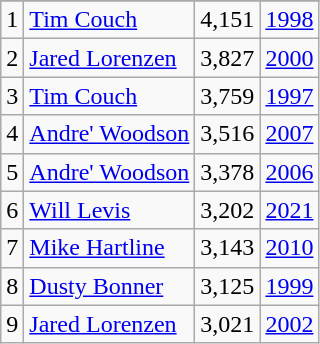<table class="wikitable">
<tr>
</tr>
<tr>
<td>1</td>
<td><a href='#'>Tim Couch</a></td>
<td><abbr>4,151</abbr></td>
<td><a href='#'>1998</a></td>
</tr>
<tr>
<td>2</td>
<td><a href='#'>Jared Lorenzen</a></td>
<td><abbr>3,827</abbr></td>
<td><a href='#'>2000</a></td>
</tr>
<tr>
<td>3</td>
<td><a href='#'>Tim Couch</a></td>
<td><abbr>3,759</abbr></td>
<td><a href='#'>1997</a></td>
</tr>
<tr>
<td>4</td>
<td><a href='#'>Andre' Woodson</a></td>
<td><abbr>3,516</abbr></td>
<td><a href='#'>2007</a></td>
</tr>
<tr>
<td>5</td>
<td><a href='#'>Andre' Woodson</a></td>
<td><abbr>3,378</abbr></td>
<td><a href='#'>2006</a></td>
</tr>
<tr>
<td>6</td>
<td><a href='#'>Will Levis</a></td>
<td><abbr>3,202</abbr></td>
<td><a href='#'>2021</a></td>
</tr>
<tr>
<td>7</td>
<td><a href='#'>Mike Hartline</a></td>
<td><abbr>3,143</abbr></td>
<td><a href='#'>2010</a></td>
</tr>
<tr>
<td>8</td>
<td><a href='#'>Dusty Bonner</a></td>
<td><abbr>3,125</abbr></td>
<td><a href='#'>1999</a></td>
</tr>
<tr>
<td>9</td>
<td><a href='#'>Jared Lorenzen</a></td>
<td><abbr>3,021</abbr></td>
<td><a href='#'>2002</a></td>
</tr>
</table>
